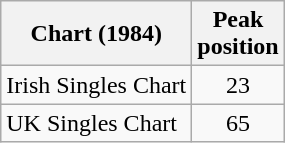<table class="wikitable sortable">
<tr>
<th>Chart (1984)</th>
<th>Peak<br>position</th>
</tr>
<tr>
<td>Irish Singles Chart</td>
<td style="text-align:center;">23</td>
</tr>
<tr>
<td>UK Singles Chart</td>
<td style="text-align:center;">65</td>
</tr>
</table>
